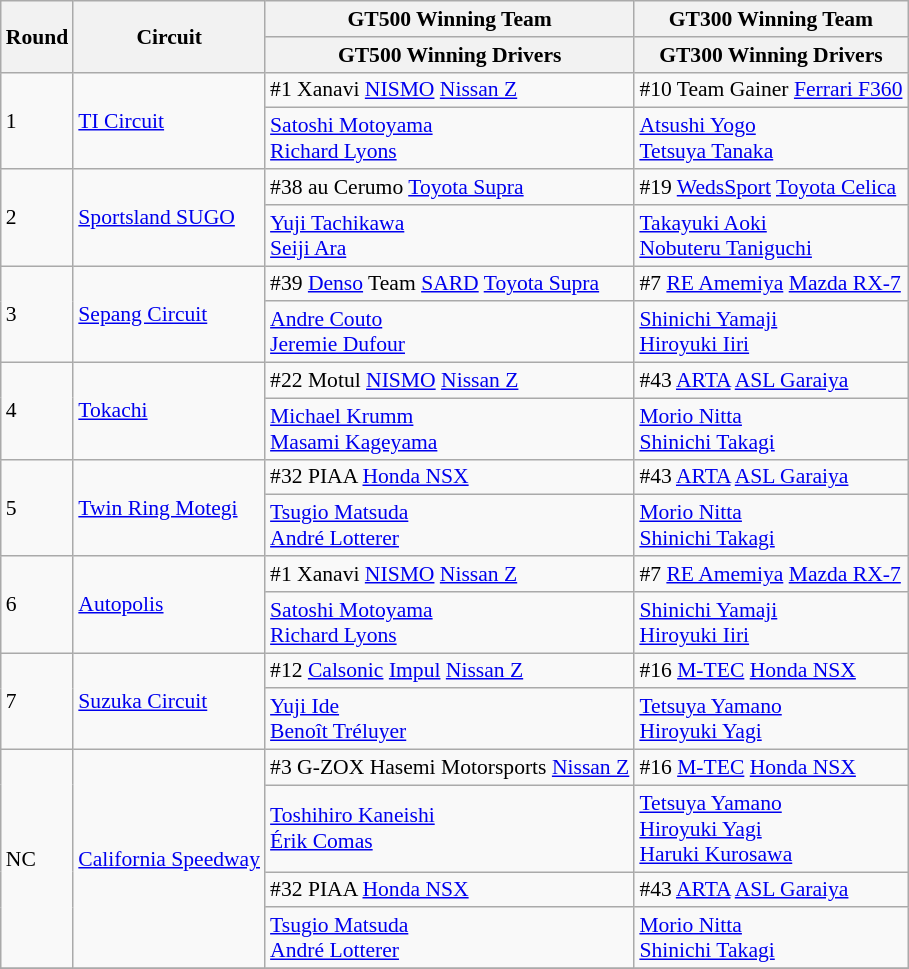<table class="wikitable" style="font-size: 90%;">
<tr>
<th rowspan=2>Round</th>
<th rowspan=2>Circuit</th>
<th>GT500 Winning Team</th>
<th>GT300 Winning Team</th>
</tr>
<tr>
<th>GT500 Winning Drivers</th>
<th>GT300 Winning Drivers</th>
</tr>
<tr>
<td rowspan=2>1</td>
<td rowspan=2><a href='#'>TI Circuit</a></td>
<td>#1 Xanavi <a href='#'>NISMO</a> <a href='#'>Nissan Z</a></td>
<td>#10 Team Gainer <a href='#'>Ferrari F360</a></td>
</tr>
<tr>
<td> <a href='#'>Satoshi Motoyama</a><br> <a href='#'>Richard Lyons</a></td>
<td> <a href='#'>Atsushi Yogo</a><br> <a href='#'>Tetsuya Tanaka</a></td>
</tr>
<tr>
<td rowspan=2>2</td>
<td rowspan=2><a href='#'>Sportsland SUGO</a></td>
<td>#38 au Cerumo <a href='#'>Toyota Supra</a></td>
<td>#19 <a href='#'>WedsSport</a> <a href='#'>Toyota Celica</a></td>
</tr>
<tr>
<td> <a href='#'>Yuji Tachikawa</a><br> <a href='#'>Seiji Ara</a></td>
<td> <a href='#'>Takayuki Aoki</a><br> <a href='#'>Nobuteru Taniguchi</a></td>
</tr>
<tr>
<td rowspan=2>3</td>
<td rowspan=2><a href='#'>Sepang Circuit</a></td>
<td>#39 <a href='#'>Denso</a> Team <a href='#'>SARD</a> <a href='#'>Toyota Supra</a></td>
<td>#7 <a href='#'>RE Amemiya</a> <a href='#'>Mazda RX-7</a></td>
</tr>
<tr>
<td> <a href='#'>Andre Couto</a><br> <a href='#'>Jeremie Dufour</a></td>
<td> <a href='#'>Shinichi Yamaji</a><br> <a href='#'>Hiroyuki Iiri</a></td>
</tr>
<tr>
<td rowspan=2>4</td>
<td rowspan=2><a href='#'>Tokachi</a></td>
<td>#22 Motul <a href='#'>NISMO</a> <a href='#'>Nissan Z</a></td>
<td>#43 <a href='#'>ARTA</a> <a href='#'>ASL Garaiya</a></td>
</tr>
<tr>
<td> <a href='#'>Michael Krumm</a><br> <a href='#'>Masami Kageyama</a></td>
<td> <a href='#'>Morio Nitta</a><br> <a href='#'>Shinichi Takagi</a></td>
</tr>
<tr>
<td rowspan=2>5</td>
<td rowspan=2><a href='#'>Twin Ring Motegi</a></td>
<td>#32 PIAA <a href='#'>Honda NSX</a></td>
<td>#43 <a href='#'>ARTA</a> <a href='#'>ASL Garaiya</a></td>
</tr>
<tr>
<td> <a href='#'>Tsugio Matsuda</a><br> <a href='#'>André Lotterer</a></td>
<td> <a href='#'>Morio Nitta</a><br> <a href='#'>Shinichi Takagi</a></td>
</tr>
<tr>
<td rowspan=2>6</td>
<td rowspan=2><a href='#'>Autopolis</a></td>
<td>#1 Xanavi <a href='#'>NISMO</a> <a href='#'>Nissan Z</a></td>
<td>#7 <a href='#'>RE Amemiya</a> <a href='#'>Mazda RX-7</a></td>
</tr>
<tr>
<td> <a href='#'>Satoshi Motoyama</a><br> <a href='#'>Richard Lyons</a></td>
<td> <a href='#'>Shinichi Yamaji</a><br> <a href='#'>Hiroyuki Iiri</a></td>
</tr>
<tr>
<td rowspan=2>7</td>
<td rowspan=2><a href='#'>Suzuka Circuit</a></td>
<td>#12 <a href='#'>Calsonic</a> <a href='#'>Impul</a> <a href='#'>Nissan Z</a></td>
<td>#16 <a href='#'>M-TEC</a> <a href='#'>Honda NSX</a></td>
</tr>
<tr>
<td> <a href='#'>Yuji Ide</a><br> <a href='#'>Benoît Tréluyer</a></td>
<td> <a href='#'>Tetsuya Yamano</a><br> <a href='#'>Hiroyuki Yagi</a></td>
</tr>
<tr>
<td rowspan=4>NC</td>
<td rowspan=4><a href='#'>California Speedway</a></td>
<td>#3 G-ZOX Hasemi Motorsports <a href='#'>Nissan Z</a></td>
<td>#16 <a href='#'>M-TEC</a> <a href='#'>Honda NSX</a></td>
</tr>
<tr>
<td> <a href='#'>Toshihiro Kaneishi</a><br> <a href='#'>Érik Comas</a></td>
<td> <a href='#'>Tetsuya Yamano</a><br> <a href='#'>Hiroyuki Yagi</a> <br> <a href='#'>Haruki Kurosawa</a></td>
</tr>
<tr>
<td>#32 PIAA <a href='#'>Honda NSX</a></td>
<td>#43 <a href='#'>ARTA</a> <a href='#'>ASL Garaiya</a></td>
</tr>
<tr>
<td> <a href='#'>Tsugio Matsuda</a><br> <a href='#'>André Lotterer</a></td>
<td> <a href='#'>Morio Nitta</a><br> <a href='#'>Shinichi Takagi</a></td>
</tr>
<tr>
</tr>
</table>
